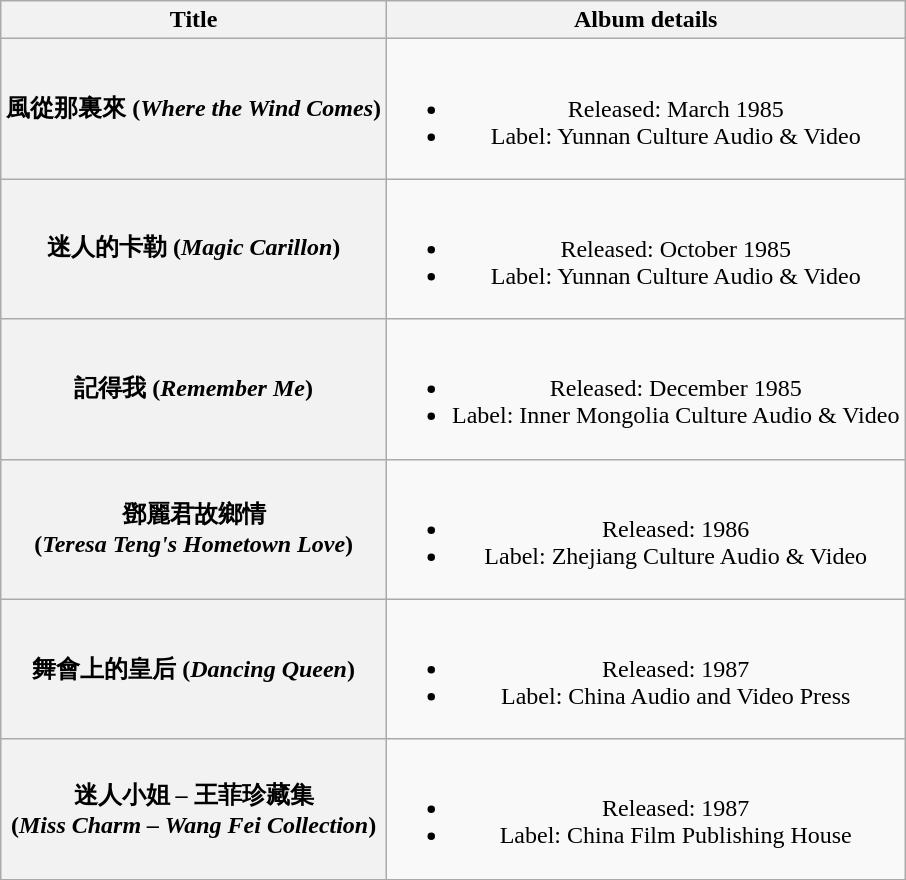<table class="wikitable plainrowheaders" style="text-align:center;">
<tr>
<th>Title</th>
<th>Album details</th>
</tr>
<tr>
<th scope="row">風從那裏來 (<em>Where the Wind Comes</em>)</th>
<td><br><ul><li>Released: March 1985</li><li>Label: Yunnan Culture Audio & Video</li></ul></td>
</tr>
<tr>
<th scope="row">迷人的卡勒 (<em>Magic Carillon</em>)</th>
<td><br><ul><li>Released: October 1985</li><li>Label: Yunnan Culture Audio & Video</li></ul></td>
</tr>
<tr>
<th scope="row">記得我 (<em>Remember Me</em>)</th>
<td><br><ul><li>Released: December 1985</li><li>Label: Inner Mongolia Culture Audio & Video</li></ul></td>
</tr>
<tr>
<th scope="row">鄧麗君故鄉情<br>(<em>Teresa Teng's Hometown Love</em>)</th>
<td><br><ul><li>Released: 1986</li><li>Label: Zhejiang Culture Audio & Video</li></ul></td>
</tr>
<tr>
<th scope="row">舞會上的皇后 (<em>Dancing Queen</em>)</th>
<td><br><ul><li>Released: 1987</li><li>Label: China Audio and Video Press</li></ul></td>
</tr>
<tr>
<th scope="row">迷人小姐 – 王菲珍藏集<br>(<em>Miss Charm – Wang Fei Collection</em>)</th>
<td><br><ul><li>Released: 1987</li><li>Label: China Film Publishing House</li></ul></td>
</tr>
</table>
